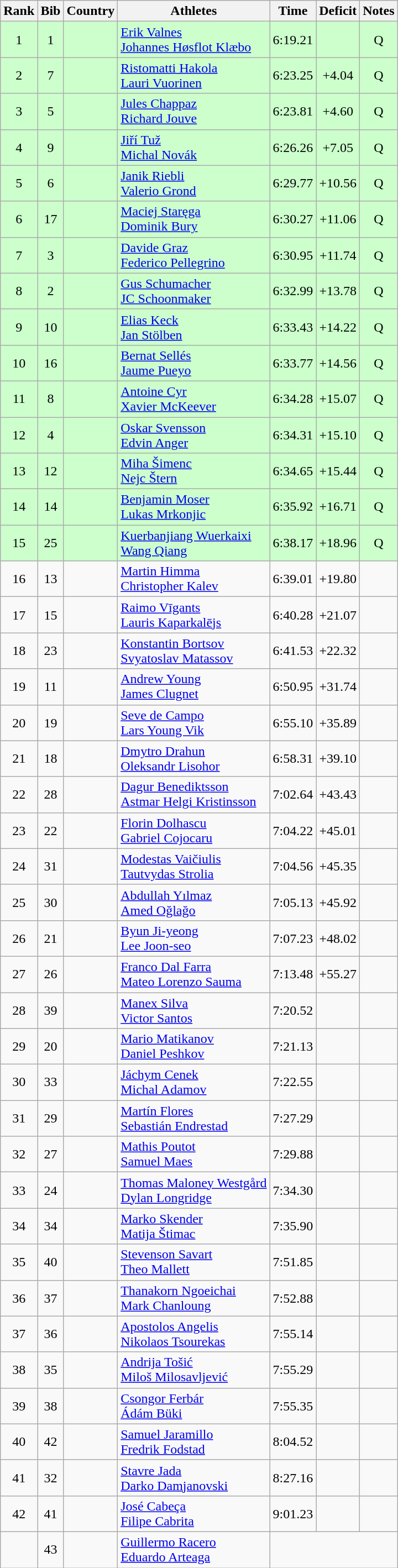<table class="wikitable sortable" style="text-align:center">
<tr>
<th>Rank</th>
<th>Bib</th>
<th>Country</th>
<th>Athletes</th>
<th>Time</th>
<th>Deficit</th>
<th>Notes</th>
</tr>
<tr bgcolor=ccffcc>
<td>1</td>
<td>1</td>
<td align=left></td>
<td align=left><a href='#'>Erik Valnes</a><br><a href='#'>Johannes Høsflot Klæbo</a></td>
<td>6:19.21</td>
<td></td>
<td>Q</td>
</tr>
<tr bgcolor=ccffcc>
<td>2</td>
<td>7</td>
<td align=left></td>
<td align=left><a href='#'>Ristomatti Hakola</a><br><a href='#'>Lauri Vuorinen</a></td>
<td>6:23.25</td>
<td>+4.04</td>
<td>Q</td>
</tr>
<tr bgcolor=ccffcc>
<td>3</td>
<td>5</td>
<td align=left></td>
<td align=left><a href='#'>Jules Chappaz</a><br><a href='#'>Richard Jouve</a></td>
<td>6:23.81</td>
<td>+4.60</td>
<td>Q</td>
</tr>
<tr bgcolor=ccffcc>
<td>4</td>
<td>9</td>
<td align=left></td>
<td align=left><a href='#'>Jiří Tuž</a><br><a href='#'>Michal Novák</a></td>
<td>6:26.26</td>
<td>+7.05</td>
<td>Q</td>
</tr>
<tr bgcolor=ccffcc>
<td>5</td>
<td>6</td>
<td align=left></td>
<td align=left><a href='#'>Janik Riebli</a><br><a href='#'>Valerio Grond</a></td>
<td>6:29.77</td>
<td>+10.56</td>
<td>Q</td>
</tr>
<tr bgcolor=ccffcc>
<td>6</td>
<td>17</td>
<td align=left></td>
<td align=left><a href='#'>Maciej Staręga</a><br><a href='#'>Dominik Bury</a></td>
<td>6:30.27</td>
<td>+11.06</td>
<td>Q</td>
</tr>
<tr bgcolor=ccffcc>
<td>7</td>
<td>3</td>
<td align=left></td>
<td align=left><a href='#'>Davide Graz</a><br><a href='#'>Federico Pellegrino</a></td>
<td>6:30.95</td>
<td>+11.74</td>
<td>Q</td>
</tr>
<tr bgcolor=ccffcc>
<td>8</td>
<td>2</td>
<td align=left></td>
<td align=left><a href='#'>Gus Schumacher</a><br><a href='#'>JC Schoonmaker</a></td>
<td>6:32.99</td>
<td>+13.78</td>
<td>Q</td>
</tr>
<tr bgcolor=ccffcc>
<td>9</td>
<td>10</td>
<td align=left></td>
<td align=left><a href='#'>Elias Keck</a><br><a href='#'>Jan Stölben</a></td>
<td>6:33.43</td>
<td>+14.22</td>
<td>Q</td>
</tr>
<tr bgcolor=ccffcc>
<td>10</td>
<td>16</td>
<td align=left></td>
<td align=left><a href='#'>Bernat Sellés</a><br><a href='#'>Jaume Pueyo</a></td>
<td>6:33.77</td>
<td>+14.56</td>
<td>Q</td>
</tr>
<tr bgcolor=ccffcc>
<td>11</td>
<td>8</td>
<td align=left></td>
<td align=left><a href='#'>Antoine Cyr</a><br><a href='#'>Xavier McKeever</a></td>
<td>6:34.28</td>
<td>+15.07</td>
<td>Q</td>
</tr>
<tr bgcolor=ccffcc>
<td>12</td>
<td>4</td>
<td align=left></td>
<td align=left><a href='#'>Oskar Svensson</a><br><a href='#'>Edvin Anger</a></td>
<td>6:34.31</td>
<td>+15.10</td>
<td>Q</td>
</tr>
<tr bgcolor=ccffcc>
<td>13</td>
<td>12</td>
<td align=left></td>
<td align=left><a href='#'>Miha Šimenc</a><br><a href='#'>Nejc Štern</a></td>
<td>6:34.65</td>
<td>+15.44</td>
<td>Q</td>
</tr>
<tr bgcolor=ccffcc>
<td>14</td>
<td>14</td>
<td align=left></td>
<td align=left><a href='#'>Benjamin Moser</a><br><a href='#'>Lukas Mrkonjic</a></td>
<td>6:35.92</td>
<td>+16.71</td>
<td>Q</td>
</tr>
<tr bgcolor=ccffcc>
<td>15</td>
<td>25</td>
<td align=left></td>
<td align=left><a href='#'>Kuerbanjiang Wuerkaixi</a><br><a href='#'>Wang Qiang</a></td>
<td>6:38.17</td>
<td>+18.96</td>
<td>Q</td>
</tr>
<tr>
<td>16</td>
<td>13</td>
<td align=left></td>
<td align=left><a href='#'>Martin Himma</a><br><a href='#'>Christopher Kalev</a></td>
<td>6:39.01</td>
<td>+19.80</td>
<td></td>
</tr>
<tr>
<td>17</td>
<td>15</td>
<td align=left></td>
<td align=left><a href='#'>Raimo Vīgants</a><br><a href='#'>Lauris Kaparkalējs</a></td>
<td>6:40.28</td>
<td>+21.07</td>
<td></td>
</tr>
<tr>
<td>18</td>
<td>23</td>
<td align=left></td>
<td align=left><a href='#'>Konstantin Bortsov</a><br><a href='#'>Svyatoslav Matassov</a></td>
<td>6:41.53</td>
<td>+22.32</td>
<td></td>
</tr>
<tr>
<td>19</td>
<td>11</td>
<td align=left></td>
<td align=left><a href='#'>Andrew Young</a><br><a href='#'>James Clugnet</a></td>
<td>6:50.95</td>
<td>+31.74</td>
<td></td>
</tr>
<tr>
<td>20</td>
<td>19</td>
<td align=left></td>
<td align=left><a href='#'>Seve de Campo</a><br><a href='#'>Lars Young Vik</a></td>
<td>6:55.10</td>
<td>+35.89</td>
<td></td>
</tr>
<tr>
<td>21</td>
<td>18</td>
<td align=left></td>
<td align=left><a href='#'>Dmytro Drahun</a><br><a href='#'>Oleksandr Lisohor</a></td>
<td>6:58.31</td>
<td>+39.10</td>
<td></td>
</tr>
<tr>
<td>22</td>
<td>28</td>
<td align=left></td>
<td align=left><a href='#'>Dagur Benediktsson</a><br><a href='#'>Astmar Helgi Kristinsson</a></td>
<td>7:02.64</td>
<td>+43.43</td>
<td></td>
</tr>
<tr>
<td>23</td>
<td>22</td>
<td align=left></td>
<td align=left><a href='#'>Florin Dolhascu</a><br><a href='#'>Gabriel Cojocaru</a></td>
<td>7:04.22</td>
<td>+45.01</td>
<td></td>
</tr>
<tr>
<td>24</td>
<td>31</td>
<td align=left></td>
<td align=left><a href='#'>Modestas Vaičiulis</a><br><a href='#'>Tautvydas Strolia</a></td>
<td>7:04.56</td>
<td>+45.35</td>
<td></td>
</tr>
<tr>
<td>25</td>
<td>30</td>
<td align=left></td>
<td align=left><a href='#'>Abdullah Yılmaz</a><br><a href='#'>Amed Oğlağo</a></td>
<td>7:05.13</td>
<td>+45.92</td>
<td></td>
</tr>
<tr>
<td>26</td>
<td>21</td>
<td align=left></td>
<td align=left><a href='#'>Byun Ji-yeong</a><br><a href='#'>Lee Joon-seo</a></td>
<td>7:07.23</td>
<td>+48.02</td>
<td></td>
</tr>
<tr>
<td>27</td>
<td>26</td>
<td align=left></td>
<td align=left><a href='#'>Franco Dal Farra</a><br><a href='#'>Mateo Lorenzo Sauma</a></td>
<td>7:13.48</td>
<td>+55.27</td>
<td></td>
</tr>
<tr>
<td>28</td>
<td>39</td>
<td align=left></td>
<td align=left><a href='#'>Manex Silva</a><br><a href='#'>Victor Santos</a></td>
<td>7:20.52</td>
<td></td>
<td></td>
</tr>
<tr>
<td>29</td>
<td>20</td>
<td align=left></td>
<td align=left><a href='#'>Mario Matikanov</a> <br><a href='#'>Daniel Peshkov</a></td>
<td>7:21.13</td>
<td></td>
<td></td>
</tr>
<tr>
<td>30</td>
<td>33</td>
<td align=left></td>
<td align=left><a href='#'>Jáchym Cenek</a><br><a href='#'>Michal Adamov</a></td>
<td>7:22.55</td>
<td></td>
<td></td>
</tr>
<tr>
<td>31</td>
<td>29</td>
<td align=left></td>
<td align=left><a href='#'>Martín Flores</a><br><a href='#'>Sebastián Endrestad</a></td>
<td>7:27.29</td>
<td></td>
<td></td>
</tr>
<tr>
<td>32</td>
<td>27</td>
<td align=left></td>
<td align=left><a href='#'>Mathis Poutot</a><br><a href='#'>Samuel Maes</a></td>
<td>7:29.88</td>
<td></td>
<td></td>
</tr>
<tr>
<td>33</td>
<td>24</td>
<td align=left></td>
<td align=left><a href='#'>Thomas Maloney Westgård</a><br><a href='#'>Dylan Longridge</a></td>
<td>7:34.30</td>
<td></td>
<td></td>
</tr>
<tr>
<td>34</td>
<td>34</td>
<td align=left></td>
<td align=left><a href='#'>Marko Skender</a><br><a href='#'>Matija Štimac</a></td>
<td>7:35.90</td>
<td></td>
<td></td>
</tr>
<tr>
<td>35</td>
<td>40</td>
<td align=left></td>
<td align=left><a href='#'>Stevenson Savart</a><br><a href='#'>Theo Mallett</a></td>
<td>7:51.85</td>
<td></td>
<td></td>
</tr>
<tr>
<td>36</td>
<td>37</td>
<td align=left></td>
<td align=left><a href='#'>Thanakorn Ngoeichai</a><br><a href='#'>Mark Chanloung</a></td>
<td>7:52.88</td>
<td></td>
<td></td>
</tr>
<tr>
<td>37</td>
<td>36</td>
<td align=left></td>
<td align=left><a href='#'>Apostolos Angelis</a><br><a href='#'>Nikolaos Tsourekas</a></td>
<td>7:55.14</td>
<td></td>
<td></td>
</tr>
<tr>
<td>38</td>
<td>35</td>
<td align=left></td>
<td align=left><a href='#'>Andrija Tošić</a><br><a href='#'>Miloš Milosavljević</a></td>
<td>7:55.29</td>
<td></td>
<td></td>
</tr>
<tr>
<td>39</td>
<td>38</td>
<td align=left></td>
<td align=left><a href='#'>Csongor Ferbár</a><br><a href='#'>Ádám Büki</a></td>
<td>7:55.35</td>
<td></td>
<td></td>
</tr>
<tr>
<td>40</td>
<td>42</td>
<td align=left></td>
<td align=left><a href='#'>Samuel Jaramillo</a><br><a href='#'>Fredrik Fodstad</a></td>
<td>8:04.52</td>
<td></td>
<td></td>
</tr>
<tr>
<td>41</td>
<td>32</td>
<td align=left></td>
<td align=left><a href='#'>Stavre Jada</a><br><a href='#'>Darko Damjanovski</a></td>
<td>8:27.16</td>
<td></td>
<td></td>
</tr>
<tr>
<td>42</td>
<td>41</td>
<td align=left></td>
<td align=left><a href='#'>José Cabeça</a><br><a href='#'>Filipe Cabrita</a></td>
<td>9:01.23</td>
<td></td>
<td></td>
</tr>
<tr>
<td></td>
<td>43</td>
<td align=left></td>
<td align=left><a href='#'>Guillermo Racero</a><br><a href='#'>Eduardo Arteaga</a></td>
<td colspan=3></td>
</tr>
</table>
